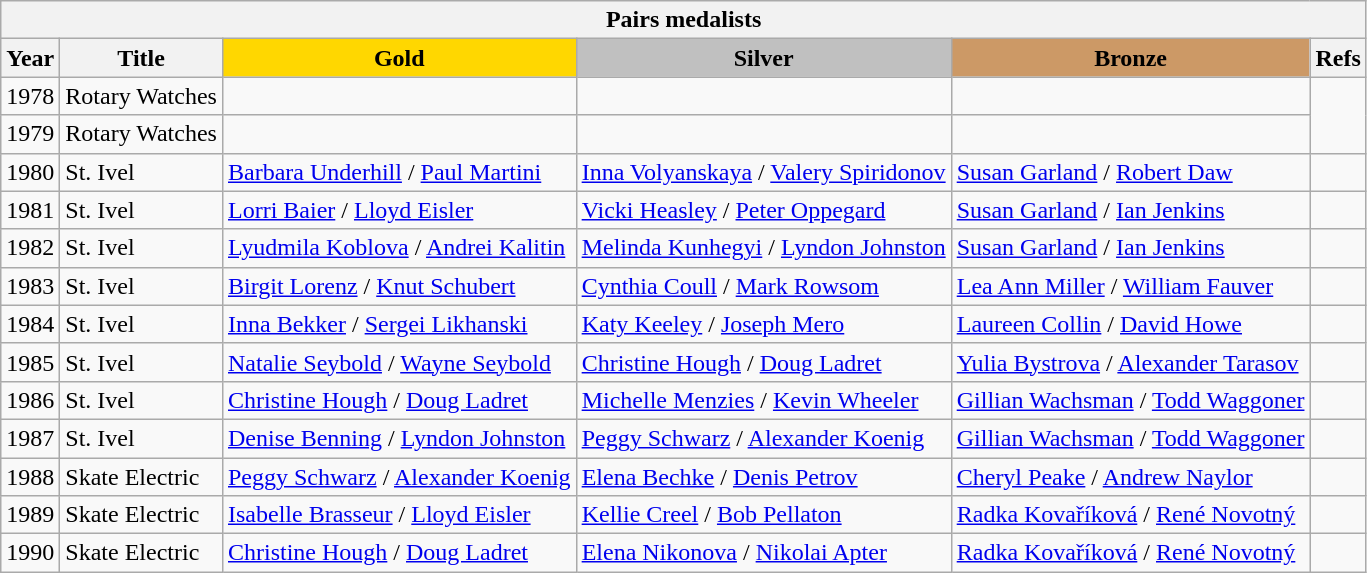<table class="wikitable">
<tr>
<th colspan=6 align=center>Pairs medalists</th>
</tr>
<tr>
<th>Year</th>
<th>Title</th>
<td align=center bgcolor=gold><strong>Gold</strong></td>
<td align=center bgcolor=silver><strong>Silver</strong></td>
<td align=center bgcolor=cc9966><strong>Bronze</strong></td>
<th>Refs</th>
</tr>
<tr>
<td>1978</td>
<td>Rotary Watches</td>
<td></td>
<td></td>
<td></td>
</tr>
<tr>
<td>1979</td>
<td>Rotary Watches</td>
<td></td>
<td></td>
<td></td>
</tr>
<tr>
<td>1980</td>
<td>St. Ivel</td>
<td> <a href='#'>Barbara Underhill</a> / <a href='#'>Paul Martini</a></td>
<td> <a href='#'>Inna Volyanskaya</a> / <a href='#'>Valery Spiridonov</a></td>
<td> <a href='#'>Susan Garland</a> / <a href='#'>Robert Daw</a></td>
<td></td>
</tr>
<tr>
<td>1981</td>
<td>St. Ivel</td>
<td> <a href='#'>Lorri Baier</a> / <a href='#'>Lloyd Eisler</a></td>
<td> <a href='#'>Vicki Heasley</a> / <a href='#'>Peter Oppegard</a></td>
<td> <a href='#'>Susan Garland</a> / <a href='#'>Ian Jenkins</a></td>
<td></td>
</tr>
<tr>
<td>1982</td>
<td>St. Ivel</td>
<td> <a href='#'>Lyudmila Koblova</a> / <a href='#'>Andrei Kalitin</a></td>
<td> <a href='#'>Melinda Kunhegyi</a> / <a href='#'>Lyndon Johnston</a></td>
<td> <a href='#'>Susan Garland</a> / <a href='#'>Ian Jenkins</a></td>
<td></td>
</tr>
<tr>
<td>1983</td>
<td>St. Ivel</td>
<td> <a href='#'>Birgit Lorenz</a> / <a href='#'>Knut Schubert</a></td>
<td> <a href='#'>Cynthia Coull</a> / <a href='#'>Mark Rowsom</a></td>
<td> <a href='#'>Lea Ann Miller</a> / <a href='#'>William Fauver</a></td>
<td></td>
</tr>
<tr>
<td>1984</td>
<td>St. Ivel</td>
<td> <a href='#'>Inna Bekker</a> / <a href='#'>Sergei Likhanski</a></td>
<td> <a href='#'>Katy Keeley</a> / <a href='#'>Joseph Mero</a></td>
<td> <a href='#'>Laureen Collin</a> / <a href='#'>David Howe</a></td>
<td></td>
</tr>
<tr>
<td>1985</td>
<td>St. Ivel</td>
<td> <a href='#'>Natalie Seybold</a> / <a href='#'>Wayne Seybold</a></td>
<td> <a href='#'>Christine Hough</a> / <a href='#'>Doug Ladret</a></td>
<td> <a href='#'>Yulia Bystrova</a> / <a href='#'>Alexander Tarasov</a></td>
<td></td>
</tr>
<tr>
<td>1986</td>
<td>St. Ivel</td>
<td> <a href='#'>Christine Hough</a> / <a href='#'>Doug Ladret</a></td>
<td> <a href='#'>Michelle Menzies</a> / <a href='#'>Kevin Wheeler</a></td>
<td> <a href='#'>Gillian Wachsman</a> / <a href='#'>Todd Waggoner</a></td>
<td></td>
</tr>
<tr>
<td>1987</td>
<td>St. Ivel</td>
<td> <a href='#'>Denise Benning</a> / <a href='#'>Lyndon Johnston</a></td>
<td> <a href='#'>Peggy Schwarz</a> / <a href='#'>Alexander Koenig</a></td>
<td> <a href='#'>Gillian Wachsman</a> / <a href='#'>Todd Waggoner</a></td>
<td></td>
</tr>
<tr>
<td>1988</td>
<td>Skate Electric</td>
<td> <a href='#'>Peggy Schwarz</a> / <a href='#'>Alexander Koenig</a></td>
<td> <a href='#'>Elena Bechke</a> / <a href='#'>Denis Petrov</a></td>
<td> <a href='#'>Cheryl Peake</a> / <a href='#'>Andrew Naylor</a></td>
<td></td>
</tr>
<tr>
<td>1989</td>
<td>Skate Electric</td>
<td> <a href='#'>Isabelle Brasseur</a> / <a href='#'>Lloyd Eisler</a></td>
<td> <a href='#'>Kellie Creel</a> / <a href='#'>Bob Pellaton</a></td>
<td> <a href='#'>Radka Kovaříková</a> / <a href='#'>René Novotný</a></td>
<td></td>
</tr>
<tr>
<td>1990</td>
<td>Skate Electric</td>
<td> <a href='#'>Christine Hough</a> / <a href='#'>Doug Ladret</a></td>
<td> <a href='#'>Elena Nikonova</a> / <a href='#'>Nikolai Apter</a></td>
<td> <a href='#'>Radka Kovaříková</a> / <a href='#'>René Novotný</a></td>
<td></td>
</tr>
</table>
